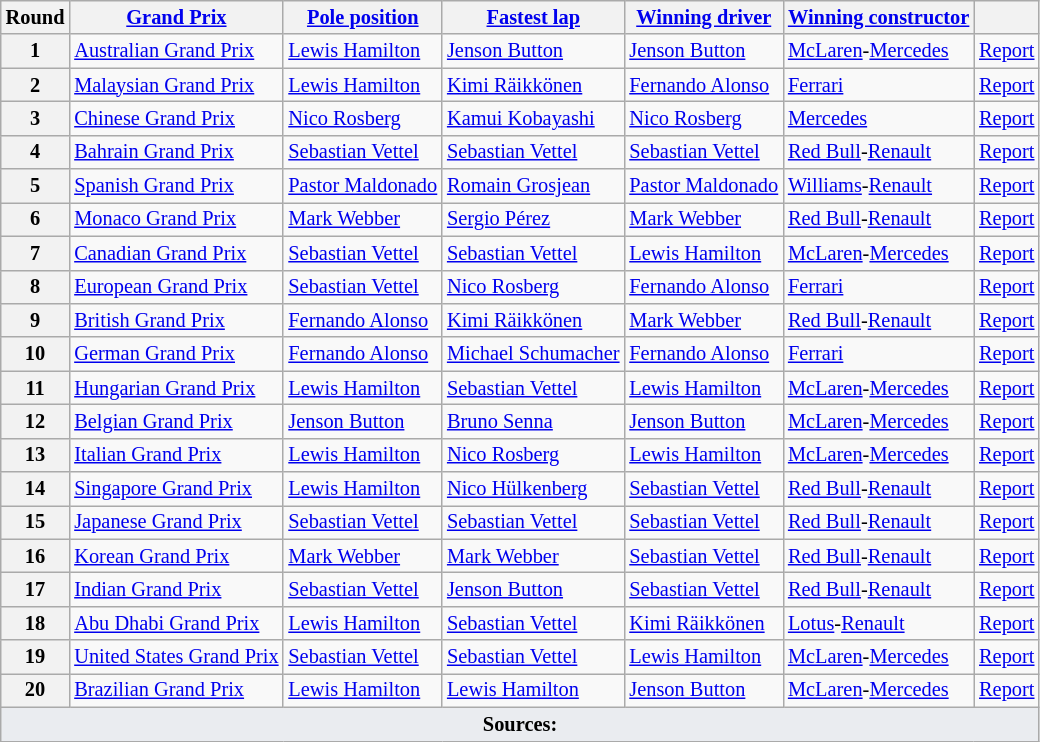<table class="wikitable sortable" style="font-size:85%">
<tr>
<th scope="col">Round</th>
<th scope="col"><a href='#'>Grand Prix</a></th>
<th scope="col"><a href='#'>Pole position</a></th>
<th scope="col"><a href='#'>Fastest lap</a></th>
<th scope="col"><a href='#'>Winning driver</a></th>
<th scope="col"><a href='#'>Winning constructor</a></th>
<th scope="col" class="unsortable"></th>
</tr>
<tr>
<th scope="row">1</th>
<td> <a href='#'>Australian Grand Prix</a></td>
<td data-sort-value="ham"> <a href='#'>Lewis Hamilton</a></td>
<td data-sort-value="but"> <a href='#'>Jenson Button</a></td>
<td data-sort-value="but"> <a href='#'>Jenson Button</a></td>
<td nowrap data-sort-value="mcl"> <a href='#'>McLaren</a>-<a href='#'>Mercedes</a></td>
<td><a href='#'>Report</a></td>
</tr>
<tr>
<th scope="row">2</th>
<td> <a href='#'>Malaysian Grand Prix</a></td>
<td data-sort-value="ham"> <a href='#'>Lewis Hamilton</a></td>
<td data-sort-value="rai"> <a href='#'>Kimi Räikkönen</a></td>
<td nowrap data-sort-value="alo"> <a href='#'>Fernando Alonso</a></td>
<td data-sort-value="fer"> <a href='#'>Ferrari</a></td>
<td><a href='#'>Report</a></td>
</tr>
<tr>
<th scope="row">3</th>
<td> <a href='#'>Chinese Grand Prix</a></td>
<td data-sort-value="ros"> <a href='#'>Nico Rosberg</a></td>
<td data-sort-value="kob"> <a href='#'>Kamui Kobayashi</a></td>
<td data-sort-value="ros"> <a href='#'>Nico Rosberg</a></td>
<td data-sort-value="mer"> <a href='#'>Mercedes</a></td>
<td><a href='#'>Report</a></td>
</tr>
<tr>
<th scope="row">4</th>
<td> <a href='#'>Bahrain Grand Prix</a></td>
<td data-sort-value="vet"> <a href='#'>Sebastian Vettel</a></td>
<td data-sort-value="vet"> <a href='#'>Sebastian Vettel</a></td>
<td data-sort-value="vet"> <a href='#'>Sebastian Vettel</a></td>
<td data-sort-value="red"> <a href='#'>Red Bull</a>-<a href='#'>Renault</a></td>
<td><a href='#'>Report</a></td>
</tr>
<tr>
<th scope="row">5</th>
<td> <a href='#'>Spanish Grand Prix</a></td>
<td nowrap data-sort-value="mal"> <a href='#'>Pastor Maldonado</a></td>
<td data-sort-value="gro"> <a href='#'>Romain Grosjean</a></td>
<td nowrap data-sort-value="mal"> <a href='#'>Pastor Maldonado</a></td>
<td data-sort-value="wil"> <a href='#'>Williams</a>-<a href='#'>Renault</a></td>
<td><a href='#'>Report</a></td>
</tr>
<tr>
<th scope="row">6</th>
<td> <a href='#'>Monaco Grand Prix</a></td>
<td data-sort-value="web"> <a href='#'>Mark Webber</a></td>
<td data-sort-value="per"> <a href='#'>Sergio Pérez</a></td>
<td data-sort-value="web"> <a href='#'>Mark Webber</a></td>
<td data-sort-value="red"> <a href='#'>Red Bull</a>-<a href='#'>Renault</a></td>
<td><a href='#'>Report</a></td>
</tr>
<tr>
<th scope="row">7</th>
<td> <a href='#'>Canadian Grand Prix</a></td>
<td data-sort-value="vet"> <a href='#'>Sebastian Vettel</a></td>
<td data-sort-value="vet"> <a href='#'>Sebastian Vettel</a></td>
<td data-sort-value="ham"> <a href='#'>Lewis Hamilton</a></td>
<td data-sort-value="mcl"> <a href='#'>McLaren</a>-<a href='#'>Mercedes</a></td>
<td><a href='#'>Report</a></td>
</tr>
<tr>
<th scope="row">8</th>
<td data-sort-value="eur"> <a href='#'>European Grand Prix</a></td>
<td data-sort-value="vet"> <a href='#'>Sebastian Vettel</a></td>
<td data-sort-value="ros"> <a href='#'>Nico Rosberg</a></td>
<td data-sort-value="alo"> <a href='#'>Fernando Alonso</a></td>
<td data-sort-value="fer"> <a href='#'>Ferrari</a></td>
<td><a href='#'>Report</a></td>
</tr>
<tr>
<th scope="row">9</th>
<td data-sort-value="bri"> <a href='#'>British Grand Prix</a></td>
<td data-sort-value="alo"> <a href='#'>Fernando Alonso</a></td>
<td data-sort-value="rai"> <a href='#'>Kimi Räikkönen</a></td>
<td data-sort-value="web"> <a href='#'>Mark Webber</a></td>
<td data-sort-value="red"> <a href='#'>Red Bull</a>-<a href='#'>Renault</a></td>
<td><a href='#'>Report</a></td>
</tr>
<tr>
<th scope="row">10</th>
<td> <a href='#'>German Grand Prix</a></td>
<td data-sort-value="alo"> <a href='#'>Fernando Alonso</a></td>
<td nowrap data-sort-value="sch"> <a href='#'>Michael Schumacher</a></td>
<td data-sort-value="alo"> <a href='#'>Fernando Alonso</a></td>
<td data-sort-value="fer"> <a href='#'>Ferrari</a></td>
<td><a href='#'>Report</a></td>
</tr>
<tr>
<th scope="row">11</th>
<td> <a href='#'>Hungarian Grand Prix</a></td>
<td data-sort-value="ham"> <a href='#'>Lewis Hamilton</a></td>
<td data-sort-value="vet"> <a href='#'>Sebastian Vettel</a></td>
<td data-sort-value="ham"> <a href='#'>Lewis Hamilton</a></td>
<td data-sort-value="mcl"> <a href='#'>McLaren</a>-<a href='#'>Mercedes</a></td>
<td><a href='#'>Report</a></td>
</tr>
<tr>
<th scope="row">12</th>
<td> <a href='#'>Belgian Grand Prix</a></td>
<td data-sort-value="but"> <a href='#'>Jenson Button</a></td>
<td data-sort-value="sen"> <a href='#'>Bruno Senna</a></td>
<td data-sort-value="but"> <a href='#'>Jenson Button</a></td>
<td data-sort-value="mcl"> <a href='#'>McLaren</a>-<a href='#'>Mercedes</a></td>
<td><a href='#'>Report</a></td>
</tr>
<tr>
<th scope="row">13</th>
<td> <a href='#'>Italian Grand Prix</a></td>
<td data-sort-value="ham"> <a href='#'>Lewis Hamilton</a></td>
<td data-sort-value="ros"> <a href='#'>Nico Rosberg</a></td>
<td data-sort-value="ham"> <a href='#'>Lewis Hamilton</a></td>
<td data-sort-value="mcl"> <a href='#'>McLaren</a>-<a href='#'>Mercedes</a></td>
<td><a href='#'>Report</a></td>
</tr>
<tr>
<th scope="row">14</th>
<td> <a href='#'>Singapore Grand Prix</a></td>
<td data-sort-value="ham"> <a href='#'>Lewis Hamilton</a></td>
<td data-sort-value="hul"> <a href='#'>Nico Hülkenberg</a></td>
<td data-sort-value="vet"> <a href='#'>Sebastian Vettel</a></td>
<td data-sort-value="red"> <a href='#'>Red Bull</a>-<a href='#'>Renault</a></td>
<td><a href='#'>Report</a></td>
</tr>
<tr>
<th scope="row">15</th>
<td> <a href='#'>Japanese Grand Prix</a></td>
<td data-sort-value="vet"> <a href='#'>Sebastian Vettel</a></td>
<td data-sort-value="vet"> <a href='#'>Sebastian Vettel</a></td>
<td data-sort-value="vet"> <a href='#'>Sebastian Vettel</a></td>
<td data-sort-value="red"> <a href='#'>Red Bull</a>-<a href='#'>Renault</a></td>
<td><a href='#'>Report</a></td>
</tr>
<tr>
<th scope="row">16</th>
<td data-sort-value="kor"> <a href='#'>Korean Grand Prix</a></td>
<td data-sort-value="web"> <a href='#'>Mark Webber</a></td>
<td data-sort-value="web"> <a href='#'>Mark Webber</a></td>
<td data-sort-value="vet"> <a href='#'>Sebastian Vettel</a></td>
<td data-sort-value="red"> <a href='#'>Red Bull</a>-<a href='#'>Renault</a></td>
<td><a href='#'>Report</a></td>
</tr>
<tr>
<th scope="row">17</th>
<td> <a href='#'>Indian Grand Prix</a></td>
<td data-sort-value="vet"> <a href='#'>Sebastian Vettel</a></td>
<td data-sort-value="but"> <a href='#'>Jenson Button</a></td>
<td data-sort-value="vet"> <a href='#'>Sebastian Vettel</a></td>
<td data-sort-value="red"> <a href='#'>Red Bull</a>-<a href='#'>Renault</a></td>
<td><a href='#'>Report</a></td>
</tr>
<tr>
<th scope="row">18</th>
<td data-sort-value="abu"> <a href='#'>Abu Dhabi Grand Prix</a></td>
<td data-sort-value="ham"> <a href='#'>Lewis Hamilton</a></td>
<td data-sort-value="vet"> <a href='#'>Sebastian Vettel</a></td>
<td data-sort-value="rai"> <a href='#'>Kimi Räikkönen</a></td>
<td data-sort-value="lot"> <a href='#'>Lotus</a>-<a href='#'>Renault</a></td>
<td><a href='#'>Report</a></td>
</tr>
<tr>
<th scope="row">19</th>
<td nowrap> <a href='#'>United States Grand Prix</a></td>
<td data-sort-value="vet"> <a href='#'>Sebastian Vettel</a></td>
<td data-sort-value="vet"> <a href='#'>Sebastian Vettel</a></td>
<td data-sort-value="ham"> <a href='#'>Lewis Hamilton</a></td>
<td data-sort-value="mcl"> <a href='#'>McLaren</a>-<a href='#'>Mercedes</a></td>
<td><a href='#'>Report</a></td>
</tr>
<tr>
<th scope="row">20</th>
<td> <a href='#'>Brazilian Grand Prix</a></td>
<td data-sort-value="ham"> <a href='#'>Lewis Hamilton</a></td>
<td data-sort-value="ham"> <a href='#'>Lewis Hamilton</a></td>
<td data-sort-value="but"> <a href='#'>Jenson Button</a></td>
<td data-sort-value="mcl"> <a href='#'>McLaren</a>-<a href='#'>Mercedes</a></td>
<td><a href='#'>Report</a></td>
</tr>
<tr class="sortbottom">
<td colspan="7" style="background-color:#EAECF0;text-align:center"><strong>Sources:</strong></td>
</tr>
</table>
